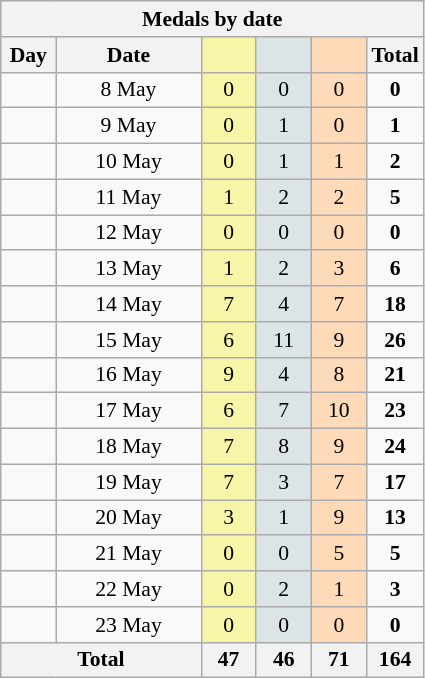<table class="wikitable" style="font-size:90%; text-align:center;">
<tr style="background:#efefef;">
<th colspan=6><strong>Medals by date</strong></th>
</tr>
<tr>
<th width=30><strong>Day</strong></th>
<th width=90><strong>Date</strong></th>
<th width=30 style="background:#F7F6A8;"></th>
<th width=30 style="background:#DCE5E5;"></th>
<th width=30 style="background:#FFDAB9;"></th>
<th width=30><strong>Total</strong></th>
</tr>
<tr>
<td></td>
<td>8 May</td>
<td style="background:#F7F6A8;">0</td>
<td style="background:#DCE5E5;">0</td>
<td style="background:#FFDAB9;">0</td>
<td><strong>0</strong></td>
</tr>
<tr>
<td></td>
<td>9 May</td>
<td style="background:#F7F6A8;">0</td>
<td style="background:#DCE5E5;">1</td>
<td style="background:#FFDAB9;">0</td>
<td><strong>1</strong></td>
</tr>
<tr>
<td></td>
<td>10 May</td>
<td style="background:#F7F6A8;">0</td>
<td style="background:#DCE5E5;">1</td>
<td style="background:#FFDAB9;">1</td>
<td><strong>2</strong></td>
</tr>
<tr>
<td></td>
<td>11 May</td>
<td style="background:#F7F6A8;">1</td>
<td style="background:#DCE5E5;">2</td>
<td style="background:#FFDAB9;">2</td>
<td><strong>5</strong></td>
</tr>
<tr>
<td></td>
<td>12 May</td>
<td style="background:#F7F6A8;">0</td>
<td style="background:#DCE5E5;">0</td>
<td style="background:#FFDAB9;">0</td>
<td><strong>0</strong></td>
</tr>
<tr>
<td></td>
<td>13 May</td>
<td style="background:#F7F6A8;">1</td>
<td style="background:#DCE5E5;">2</td>
<td style="background:#FFDAB9;">3</td>
<td><strong>6</strong></td>
</tr>
<tr>
<td></td>
<td>14 May</td>
<td style="background:#F7F6A8;">7</td>
<td style="background:#DCE5E5;">4</td>
<td style="background:#FFDAB9;">7</td>
<td><strong>18</strong></td>
</tr>
<tr>
<td></td>
<td>15 May</td>
<td style="background:#F7F6A8;">6</td>
<td style="background:#DCE5E5;">11</td>
<td style="background:#FFDAB9;">9</td>
<td><strong>26</strong></td>
</tr>
<tr>
<td></td>
<td>16 May</td>
<td style="background:#F7F6A8;">9</td>
<td style="background:#DCE5E5;">4</td>
<td style="background:#FFDAB9;">8</td>
<td><strong>21</strong></td>
</tr>
<tr>
<td></td>
<td>17 May</td>
<td style="background:#F7F6A8;">6</td>
<td style="background:#DCE5E5;">7</td>
<td style="background:#FFDAB9;">10</td>
<td><strong>23</strong></td>
</tr>
<tr>
<td></td>
<td>18 May</td>
<td style="background:#F7F6A8;">7</td>
<td style="background:#DCE5E5;">8</td>
<td style="background:#FFDAB9;">9</td>
<td><strong>24</strong></td>
</tr>
<tr>
<td></td>
<td>19 May</td>
<td style="background:#F7F6A8;">7</td>
<td style="background:#DCE5E5;">3</td>
<td style="background:#FFDAB9;">7</td>
<td><strong>17</strong></td>
</tr>
<tr>
<td></td>
<td>20 May</td>
<td style="background:#F7F6A8;">3</td>
<td style="background:#DCE5E5;">1</td>
<td style="background:#FFDAB9;">9</td>
<td><strong>13</strong></td>
</tr>
<tr>
<td></td>
<td>21 May</td>
<td style="background:#F7F6A8;">0</td>
<td style="background:#DCE5E5;">0</td>
<td style="background:#FFDAB9;">5</td>
<td><strong>5</strong></td>
</tr>
<tr>
<td></td>
<td>22 May</td>
<td style="background:#F7F6A8;">0</td>
<td style="background:#DCE5E5;">2</td>
<td style="background:#FFDAB9;">1</td>
<td><strong>3</strong></td>
</tr>
<tr>
<td></td>
<td>23 May</td>
<td style="background:#F7F6A8;">0</td>
<td style="background:#DCE5E5;">0</td>
<td style="background:#FFDAB9;">0</td>
<td><strong>0</strong></td>
</tr>
<tr>
<th colspan="2"><strong>Total</strong></th>
<th><strong>47</strong></th>
<th><strong>46</strong></th>
<th><strong>71</strong></th>
<th><strong>164</strong></th>
</tr>
</table>
